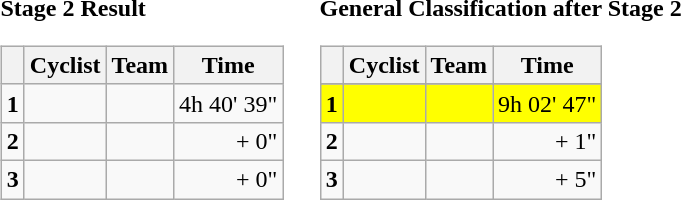<table>
<tr>
<td><strong>Stage 2 Result</strong><br><table class="wikitable">
<tr>
<th></th>
<th>Cyclist</th>
<th>Team</th>
<th>Time</th>
</tr>
<tr>
<td><strong>1</strong></td>
<td></td>
<td></td>
<td align="right">4h 40' 39"</td>
</tr>
<tr>
<td><strong>2</strong></td>
<td></td>
<td></td>
<td align="right">+ 0"</td>
</tr>
<tr>
<td><strong>3</strong></td>
<td></td>
<td></td>
<td align="right">+ 0"</td>
</tr>
</table>
</td>
<td></td>
<td><strong>General Classification after Stage 2</strong><br><table class="wikitable">
<tr>
<th></th>
<th>Cyclist</th>
<th>Team</th>
<th>Time</th>
</tr>
<tr>
</tr>
<tr style="background:yellow">
<td><strong>1</strong></td>
<td></td>
<td></td>
<td align="right">9h 02' 47"</td>
</tr>
<tr>
<td><strong>2</strong></td>
<td></td>
<td></td>
<td align="right">+ 1"</td>
</tr>
<tr>
<td><strong>3</strong></td>
<td></td>
<td></td>
<td align="right">+ 5"</td>
</tr>
</table>
</td>
</tr>
</table>
